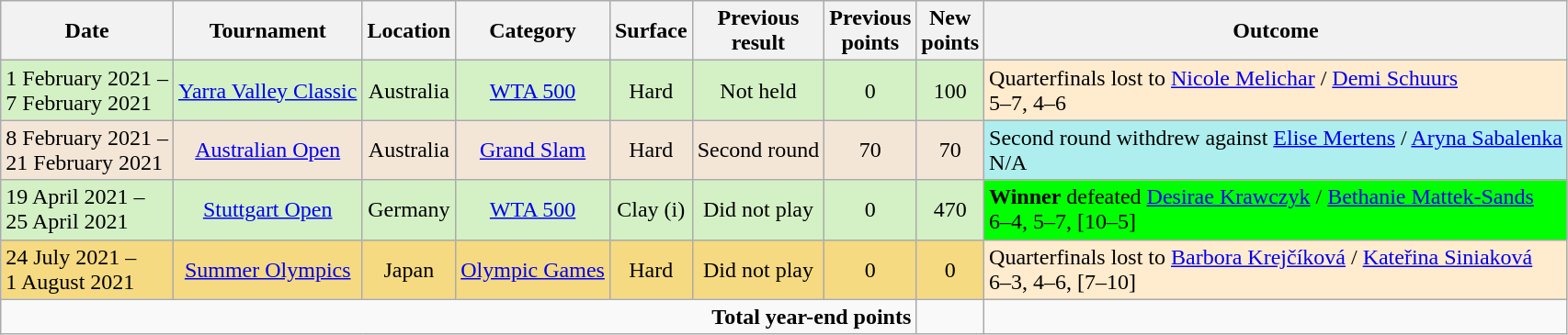<table class="wikitable">
<tr>
<th>Date</th>
<th>Tournament</th>
<th>Location</th>
<th>Category</th>
<th>Surface</th>
<th>Previous<br>result</th>
<th>Previous<br>points</th>
<th>New<br>points</th>
<th>Outcome</th>
</tr>
<tr style="background:#d4f1c5">
<td>1 February 2021 –<br>7 February 2021</td>
<td style="text-align:center"><a href='#'>Yarra Valley Classic</a></td>
<td style="text-align:center">Australia</td>
<td style="text-align:center"><a href='#'>WTA 500</a></td>
<td style="text-align:center">Hard</td>
<td style="text-align:center">Not held</td>
<td style="text-align:center">0</td>
<td style="text-align:center">100</td>
<td style="background:#ffebcd">Quarterfinals lost to  <a href='#'>Nicole Melichar</a> /  <a href='#'>Demi Schuurs</a><br>5–7, 4–6</td>
</tr>
<tr style="background:#f3e6d7">
<td>8 February 2021 –<br>21 February 2021</td>
<td style="text-align:center"><a href='#'>Australian Open</a></td>
<td style="text-align:center">Australia</td>
<td style="text-align:center"><a href='#'>Grand Slam</a></td>
<td style="text-align:center">Hard</td>
<td style="text-align:center">Second round</td>
<td style="text-align:center">70</td>
<td style="text-align:center">70</td>
<td style="background:#afeeee">Second round withdrew against  <a href='#'>Elise Mertens</a> /  <a href='#'>Aryna Sabalenka</a><br>N/A</td>
</tr>
<tr style="background:#d4f1c5">
<td>19 April 2021 –<br>25 April 2021</td>
<td style="text-align:center"><a href='#'>Stuttgart Open</a></td>
<td style="text-align:center">Germany</td>
<td style="text-align:center"><a href='#'>WTA 500</a></td>
<td style="text-align:center">Clay (i)</td>
<td style="text-align:center">Did not play</td>
<td style="text-align:center">0</td>
<td style="text-align:center">470</td>
<td style="background:lime"><strong>Winner</strong> defeated  <a href='#'>Desirae Krawczyk</a> /  <a href='#'>Bethanie Mattek-Sands</a><br>6–4, 5–7, [10–5]</td>
</tr>
<tr style="background:#f5da81">
<td>24 July 2021 –<br>1 August 2021</td>
<td style="text-align:center"><a href='#'>Summer Olympics</a></td>
<td style="text-align:center">Japan</td>
<td style="text-align:center"><a href='#'>Olympic Games</a></td>
<td style="text-align:center">Hard</td>
<td style="text-align:center">Did not play</td>
<td style="text-align:center">0</td>
<td style="text-align:center">0</td>
<td style="background:#ffebcd">Quarterfinals lost to  <a href='#'>Barbora Krejčíková</a> /  <a href='#'>Kateřina Siniaková</a><br>6–3, 4–6, [7–10]</td>
</tr>
<tr>
<td colspan="7" style="text-align:right"><strong>Total year-end points</strong></td>
<td style="text-align:center"></td>
<td></td>
</tr>
</table>
